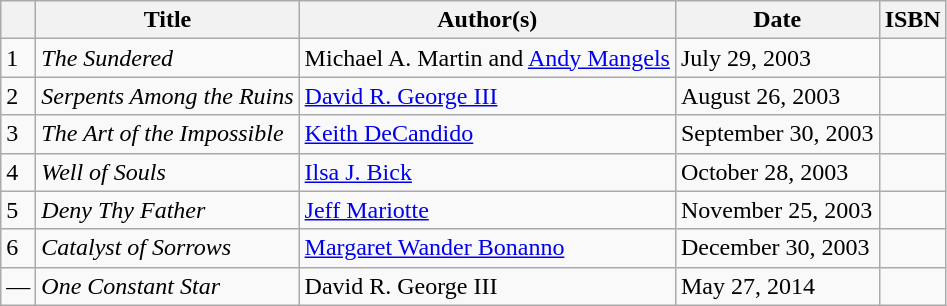<table class="wikitable">
<tr>
<th></th>
<th>Title</th>
<th>Author(s)</th>
<th>Date</th>
<th>ISBN</th>
</tr>
<tr>
<td>1</td>
<td><em>The Sundered</em></td>
<td>Michael A. Martin and <a href='#'>Andy Mangels</a></td>
<td>July 29, 2003</td>
<td></td>
</tr>
<tr>
<td>2</td>
<td><em>Serpents Among the Ruins</em></td>
<td><a href='#'>David R. George III</a></td>
<td>August 26, 2003</td>
<td></td>
</tr>
<tr>
<td>3</td>
<td><em>The Art of the Impossible</em></td>
<td><a href='#'>Keith DeCandido</a></td>
<td>September 30, 2003</td>
<td></td>
</tr>
<tr>
<td>4</td>
<td><em>Well of Souls</em></td>
<td><a href='#'>Ilsa J. Bick</a></td>
<td>October 28, 2003</td>
<td></td>
</tr>
<tr>
<td>5</td>
<td><em>Deny Thy Father</em></td>
<td><a href='#'>Jeff Mariotte</a></td>
<td>November 25, 2003</td>
<td></td>
</tr>
<tr>
<td>6</td>
<td><em>Catalyst of Sorrows</em></td>
<td><a href='#'>Margaret Wander Bonanno</a></td>
<td>December 30, 2003</td>
<td></td>
</tr>
<tr>
<td>—</td>
<td><em>One Constant Star</em></td>
<td>David R. George III</td>
<td>May 27, 2014</td>
<td></td>
</tr>
</table>
